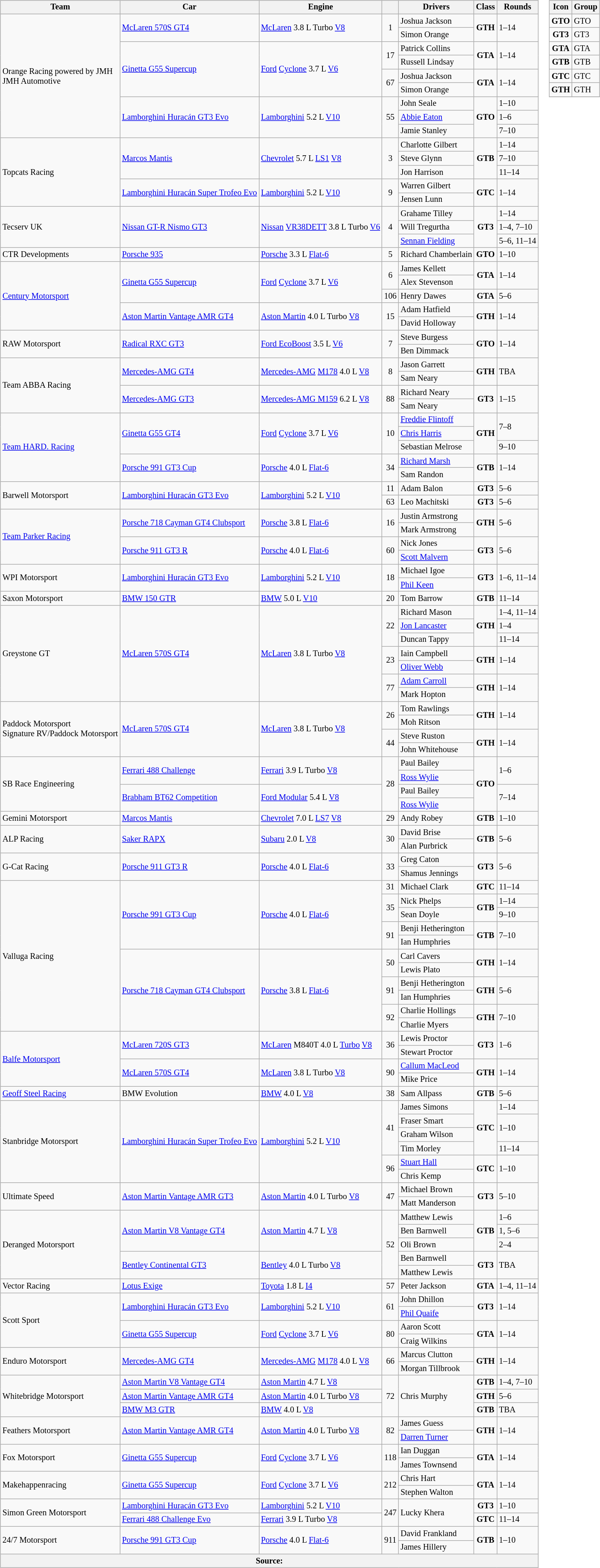<table>
<tr>
<td><br><table class="wikitable" style="font-size: 85%;">
<tr>
<th>Team</th>
<th>Car</th>
<th>Engine</th>
<th></th>
<th>Drivers</th>
<th>Class</th>
<th>Rounds</th>
</tr>
<tr>
<td rowspan=9>Orange Racing powered by JMH<br>JMH Automotive</td>
<td rowspan=2><a href='#'>McLaren 570S GT4</a></td>
<td rowspan=2><a href='#'>McLaren</a> 3.8 L Turbo <a href='#'>V8</a></td>
<td rowspan=2 align=middle>1</td>
<td> Joshua Jackson</td>
<td rowspan=2 align=center><strong><span>GTH</span></strong></td>
<td rowspan=2>1–14</td>
</tr>
<tr>
<td> Simon Orange</td>
</tr>
<tr>
<td rowspan=4><a href='#'>Ginetta G55 Supercup</a></td>
<td rowspan=4><a href='#'>Ford</a> <a href='#'>Cyclone</a> 3.7 L <a href='#'>V6</a></td>
<td rowspan=2 align=middle>17</td>
<td> Patrick Collins</td>
<td rowspan=2 align=center><strong><span>GTA</span></strong></td>
<td rowspan=2>1–14</td>
</tr>
<tr>
<td> Russell Lindsay</td>
</tr>
<tr>
<td rowspan=2 align=middle>67</td>
<td> Joshua Jackson</td>
<td rowspan=2 align=center><strong><span>GTA</span></strong></td>
<td rowspan=2>1–14</td>
</tr>
<tr>
<td> Simon Orange</td>
</tr>
<tr>
<td rowspan=3><a href='#'>Lamborghini Huracán GT3 Evo</a></td>
<td rowspan=3><a href='#'>Lamborghini</a> 5.2 L <a href='#'>V10</a></td>
<td rowspan=3 align="center">55</td>
<td> John Seale</td>
<td rowspan=3 align=center><strong><span>GTO</span></strong></td>
<td>1–10</td>
</tr>
<tr>
<td> <a href='#'>Abbie Eaton</a></td>
<td>1–6</td>
</tr>
<tr>
<td> Jamie Stanley</td>
<td>7–10</td>
</tr>
<tr>
<td rowspan=5>Topcats Racing</td>
<td rowspan=3><a href='#'>Marcos Mantis</a></td>
<td rowspan=3><a href='#'>Chevrolet</a> 5.7 L <a href='#'>LS1</a> <a href='#'>V8</a></td>
<td rowspan=3 align="center">3</td>
<td> Charlotte Gilbert</td>
<td rowspan=3 align=center><strong><span>GTB</span></strong></td>
<td>1–14</td>
</tr>
<tr>
<td> Steve Glynn</td>
<td>7–10</td>
</tr>
<tr>
<td> Jon Harrison</td>
<td>11–14</td>
</tr>
<tr>
<td rowspan=2><a href='#'>Lamborghini Huracán Super Trofeo Evo</a></td>
<td rowspan=2><a href='#'>Lamborghini</a> 5.2 L <a href='#'>V10</a></td>
<td rowspan=2 align="center">9</td>
<td> Warren Gilbert</td>
<td rowspan=2 align=center><strong><span>GTC</span></strong></td>
<td rowspan=2>1–14</td>
</tr>
<tr>
<td> Jensen Lunn</td>
</tr>
<tr>
<td rowspan=3>Tecserv UK</td>
<td rowspan=3><a href='#'>Nissan GT-R Nismo GT3</a></td>
<td rowspan=3><a href='#'>Nissan</a> <a href='#'>VR38DETT</a> 3.8 L Turbo <a href='#'>V6</a></td>
<td rowspan=3 align="center">4</td>
<td> Grahame Tilley</td>
<td rowspan=3 align=center><strong><span>GT3</span></strong></td>
<td>1–14</td>
</tr>
<tr>
<td> Will Tregurtha</td>
<td>1–4, 7–10</td>
</tr>
<tr>
<td> <a href='#'>Sennan Fielding</a></td>
<td>5–6, 11–14</td>
</tr>
<tr>
<td>CTR Developments</td>
<td><a href='#'>Porsche 935</a></td>
<td><a href='#'>Porsche</a> 3.3 L <a href='#'>Flat-6</a></td>
<td align=middle>5</td>
<td> Richard Chamberlain</td>
<td align=center><strong><span>GTO</span></strong></td>
<td>1–10</td>
</tr>
<tr>
<td rowspan=5><a href='#'>Century Motorsport</a></td>
<td rowspan=3><a href='#'>Ginetta G55 Supercup</a></td>
<td rowspan=3><a href='#'>Ford</a> <a href='#'>Cyclone</a> 3.7 L <a href='#'>V6</a></td>
<td rowspan=2 align="center">6</td>
<td> James Kellett</td>
<td rowspan=2 align=center><strong><span>GTA</span></strong></td>
<td rowspan=2>1–14</td>
</tr>
<tr>
<td> Alex Stevenson</td>
</tr>
<tr>
<td align="center">106</td>
<td> Henry Dawes</td>
<td align=center><strong><span>GTA</span></strong></td>
<td>5–6</td>
</tr>
<tr>
<td rowspan=2><a href='#'>Aston Martin Vantage AMR GT4</a></td>
<td rowspan=2><a href='#'>Aston Martin</a> 4.0 L Turbo <a href='#'>V8</a></td>
<td rowspan=2 align=center>15</td>
<td> Adam Hatfield</td>
<td rowspan=2 align=center><strong><span>GTH</span></strong></td>
<td rowspan=2>1–14</td>
</tr>
<tr>
<td> David Holloway</td>
</tr>
<tr>
<td rowspan=2>RAW Motorsport</td>
<td rowspan=2><a href='#'>Radical RXC GT3</a></td>
<td rowspan=2><a href='#'>Ford EcoBoost</a> 3.5 L <a href='#'>V6</a></td>
<td rowspan=2 align=middle>7</td>
<td> Steve Burgess</td>
<td rowspan=2 align=center><strong><span>GTO</span></strong></td>
<td rowspan=2>1–14</td>
</tr>
<tr>
<td> Ben Dimmack</td>
</tr>
<tr>
<td rowspan=4>Team ABBA Racing</td>
<td rowspan=2><a href='#'>Mercedes-AMG GT4</a></td>
<td rowspan=2><a href='#'>Mercedes-AMG</a> <a href='#'>M178</a> 4.0 L <a href='#'>V8</a></td>
<td rowspan=2 align=center>8</td>
<td> Jason Garrett</td>
<td rowspan=2 align=center><strong><span>GTH</span></strong></td>
<td rowspan=2>TBA</td>
</tr>
<tr>
<td> Sam Neary</td>
</tr>
<tr>
<td rowspan=2><a href='#'>Mercedes-AMG GT3</a></td>
<td rowspan=2><a href='#'>Mercedes-AMG M159</a> 6.2 L <a href='#'>V8</a></td>
<td rowspan=2 align="center">88</td>
<td> Richard Neary</td>
<td rowspan=2 align=center><strong><span>GT3</span></strong></td>
<td rowspan=2>1–15</td>
</tr>
<tr>
<td> Sam Neary</td>
</tr>
<tr>
<td rowspan=5><a href='#'>Team HARD. Racing</a></td>
<td rowspan=3><a href='#'>Ginetta G55 GT4</a></td>
<td rowspan=3><a href='#'>Ford</a> <a href='#'>Cyclone</a> 3.7 L <a href='#'>V6</a></td>
<td rowspan=3 align="center">10</td>
<td> <a href='#'>Freddie Flintoff</a></td>
<td rowspan=3 align=center><strong><span>GTH</span></strong></td>
<td rowspan=2>7–8</td>
</tr>
<tr>
<td> <a href='#'>Chris Harris</a></td>
</tr>
<tr>
<td> Sebastian Melrose</td>
<td>9–10</td>
</tr>
<tr>
<td rowspan=2><a href='#'>Porsche 991 GT3 Cup</a></td>
<td rowspan=2><a href='#'>Porsche</a> 4.0 L <a href='#'>Flat-6</a></td>
<td rowspan=2 align=center>34</td>
<td> <a href='#'>Richard Marsh</a></td>
<td rowspan=2 align=center><strong><span>GTB</span></strong></td>
<td rowspan=2>1–14</td>
</tr>
<tr>
<td> Sam Randon</td>
</tr>
<tr>
<td rowspan=2>Barwell Motorsport</td>
<td rowspan=2><a href='#'>Lamborghini Huracán GT3 Evo</a></td>
<td rowspan=2><a href='#'>Lamborghini</a> 5.2 L <a href='#'>V10</a></td>
<td align="center">11</td>
<td> Adam Balon</td>
<td align=center><strong><span>GT3</span></strong></td>
<td>5–6</td>
</tr>
<tr>
<td align="center">63</td>
<td> Leo Machitski</td>
<td align=center><strong><span>GT3</span></strong></td>
<td>5–6</td>
</tr>
<tr>
<td rowspan=4><a href='#'>Team Parker Racing</a></td>
<td rowspan=2><a href='#'>Porsche 718 Cayman GT4 Clubsport</a></td>
<td rowspan=2><a href='#'>Porsche</a> 3.8 L <a href='#'>Flat-6</a></td>
<td rowspan=2 align=center>16</td>
<td> Justin Armstrong</td>
<td rowspan=2 align=center><strong><span>GTH</span></strong></td>
<td rowspan=2>5–6</td>
</tr>
<tr>
<td> Mark Armstrong</td>
</tr>
<tr>
<td rowspan=2><a href='#'>Porsche 911 GT3 R</a></td>
<td rowspan=2><a href='#'>Porsche</a> 4.0 L <a href='#'>Flat-6</a></td>
<td rowspan=2 align=middle>60</td>
<td> Nick Jones</td>
<td rowspan=2 align=center><strong><span>GT3</span></strong></td>
<td rowspan=2>5–6</td>
</tr>
<tr>
<td> <a href='#'>Scott Malvern</a></td>
</tr>
<tr>
<td rowspan=2>WPI Motorsport</td>
<td rowspan=2><a href='#'>Lamborghini Huracán GT3 Evo</a></td>
<td rowspan=2><a href='#'>Lamborghini</a> 5.2 L <a href='#'>V10</a></td>
<td rowspan=2 align="center">18</td>
<td> Michael Igoe</td>
<td rowspan=2 align=center><strong><span>GT3</span></strong></td>
<td rowspan=2>1–6, 11–14</td>
</tr>
<tr>
<td> <a href='#'>Phil Keen</a></td>
</tr>
<tr>
<td>Saxon Motorsport</td>
<td><a href='#'>BMW 150 GTR</a></td>
<td><a href='#'>BMW</a> 5.0 L <a href='#'>V10</a></td>
<td align=middle>20</td>
<td> Tom Barrow</td>
<td align=middle><strong><span>GTB</span></strong></td>
<td>11–14</td>
</tr>
<tr>
<td rowspan=7>Greystone GT</td>
<td rowspan=7><a href='#'>McLaren 570S GT4</a></td>
<td rowspan=7><a href='#'>McLaren</a> 3.8 L Turbo <a href='#'>V8</a></td>
<td rowspan=3 align=middle>22</td>
<td> Richard Mason</td>
<td rowspan=3 align=center><strong><span>GTH</span></strong></td>
<td>1–4, 11–14</td>
</tr>
<tr>
<td> <a href='#'>Jon Lancaster</a></td>
<td>1–4</td>
</tr>
<tr>
<td> Duncan Tappy</td>
<td>11–14</td>
</tr>
<tr>
<td rowspan=2 align=middle>23</td>
<td> Iain Campbell</td>
<td rowspan=2 align=center><strong><span>GTH</span></strong></td>
<td rowspan=2>1–14</td>
</tr>
<tr>
<td> <a href='#'>Oliver Webb</a></td>
</tr>
<tr>
<td rowspan=2 align=middle>77</td>
<td> <a href='#'>Adam Carroll</a></td>
<td rowspan=2 align=center><strong><span>GTH</span></strong></td>
<td rowspan=2>1–14</td>
</tr>
<tr>
<td> Mark Hopton</td>
</tr>
<tr>
<td rowspan=4>Paddock Motorsport<br>Signature RV/Paddock Motorsport</td>
<td rowspan=4><a href='#'>McLaren 570S GT4</a></td>
<td rowspan=4><a href='#'>McLaren</a> 3.8 L Turbo <a href='#'>V8</a></td>
<td rowspan=2 align=middle>26</td>
<td> Tom Rawlings</td>
<td rowspan=2 align=center><strong><span>GTH</span></strong></td>
<td rowspan=2>1–14</td>
</tr>
<tr>
<td> Moh Ritson</td>
</tr>
<tr>
<td rowspan=2 align=middle>44</td>
<td> Steve Ruston</td>
<td rowspan=2 align=center><strong><span>GTH</span></strong></td>
<td rowspan=2>1–14</td>
</tr>
<tr>
<td> John Whitehouse</td>
</tr>
<tr>
<td rowspan=4>SB Race Engineering</td>
<td rowspan=2><a href='#'>Ferrari 488 Challenge</a></td>
<td rowspan=2><a href='#'>Ferrari</a> 3.9 L Turbo <a href='#'>V8</a></td>
<td rowspan=4 align=middle>28</td>
<td> Paul Bailey</td>
<td rowspan=4 align=center><strong><span>GTO</span></strong></td>
<td rowspan=2>1–6</td>
</tr>
<tr>
<td> <a href='#'>Ross Wylie</a></td>
</tr>
<tr>
<td rowspan=2><a href='#'>Brabham BT62 Competition</a></td>
<td rowspan=2><a href='#'>Ford Modular</a> 5.4 L <a href='#'>V8</a></td>
<td> Paul Bailey</td>
<td rowspan=2>7–14</td>
</tr>
<tr>
<td> <a href='#'>Ross Wylie</a></td>
</tr>
<tr>
<td>Gemini Motorsport</td>
<td><a href='#'>Marcos Mantis</a></td>
<td><a href='#'>Chevrolet</a> 7.0 L <a href='#'>LS7</a> <a href='#'>V8</a></td>
<td align=center>29</td>
<td> Andy Robey</td>
<td align=center><strong><span>GTB</span></strong></td>
<td>1–10</td>
</tr>
<tr>
<td rowspan=2>ALP Racing</td>
<td rowspan=2><a href='#'>Saker RAPX</a></td>
<td rowspan=2><a href='#'>Subaru</a> 2.0 L <a href='#'>V8</a></td>
<td rowspan=2 align=center>30</td>
<td> David Brise</td>
<td rowspan=2 align=center><strong><span>GTB</span></strong></td>
<td rowspan=2>5–6</td>
</tr>
<tr>
<td> Alan Purbrick</td>
</tr>
<tr>
<td rowspan=2>G-Cat Racing</td>
<td rowspan=2><a href='#'>Porsche 911 GT3 R</a></td>
<td rowspan=2><a href='#'>Porsche</a> 4.0 L <a href='#'>Flat-6</a></td>
<td rowspan=2 align=middle>33</td>
<td> Greg Caton</td>
<td rowspan=2 align=center><strong><span>GT3</span></strong></td>
<td rowspan=2>5–6</td>
</tr>
<tr>
<td> Shamus Jennings</td>
</tr>
<tr>
<td rowspan=11>Valluga Racing</td>
<td rowspan=5><a href='#'>Porsche 991 GT3 Cup</a></td>
<td rowspan=5><a href='#'>Porsche</a> 4.0 L <a href='#'>Flat-6</a></td>
<td align="center">31</td>
<td> Michael Clark</td>
<td align=center><strong><span>GTC</span></strong></td>
<td>11–14</td>
</tr>
<tr>
<td rowspan=2 align="center">35</td>
<td> Nick Phelps</td>
<td rowspan=2 align=center><strong><span>GTB</span></strong></td>
<td>1–14</td>
</tr>
<tr>
<td> Sean Doyle</td>
<td>9–10</td>
</tr>
<tr>
<td rowspan=2 align=center>91</td>
<td> Benji Hetherington</td>
<td rowspan=2 align=center><strong><span>GTB</span></strong></td>
<td rowspan=2>7–10</td>
</tr>
<tr>
<td> Ian Humphries</td>
</tr>
<tr>
<td rowspan=6><a href='#'>Porsche 718 Cayman GT4 Clubsport</a></td>
<td rowspan=6><a href='#'>Porsche</a> 3.8 L <a href='#'>Flat-6</a></td>
<td rowspan=2 align=center>50</td>
<td> Carl Cavers</td>
<td rowspan=2 align=center><strong><span>GTH</span></strong></td>
<td rowspan=2>1–14</td>
</tr>
<tr>
<td> Lewis Plato</td>
</tr>
<tr>
<td rowspan=2 align=center>91</td>
<td> Benji Hetherington</td>
<td rowspan=2 align=center><strong><span>GTH</span></strong></td>
<td rowspan=2>5–6</td>
</tr>
<tr>
<td> Ian Humphries</td>
</tr>
<tr>
<td rowspan=2 align=center>92</td>
<td> Charlie Hollings</td>
<td rowspan=2 align=center><strong><span>GTH</span></strong></td>
<td rowspan=2>7–10</td>
</tr>
<tr>
<td> Charlie Myers</td>
</tr>
<tr>
<td rowspan=4><a href='#'>Balfe Motorsport</a></td>
<td rowspan=2><a href='#'>McLaren 720S GT3</a></td>
<td rowspan=2><a href='#'>McLaren</a> M840T 4.0 L <a href='#'>Turbo</a> <a href='#'>V8</a></td>
<td rowspan=2 align="center">36</td>
<td> Lewis Proctor</td>
<td rowspan=2 align=center><strong><span>GT3</span></strong></td>
<td rowspan=2>1–6</td>
</tr>
<tr>
<td> Stewart Proctor</td>
</tr>
<tr>
<td rowspan=2><a href='#'>McLaren 570S GT4</a></td>
<td rowspan=2><a href='#'>McLaren</a> 3.8 L Turbo <a href='#'>V8</a></td>
<td rowspan=2 align=middle>90</td>
<td> <a href='#'>Callum MacLeod</a></td>
<td rowspan=2 align=center><strong><span>GTH</span></strong></td>
<td rowspan=2>1–14</td>
</tr>
<tr>
<td> Mike Price</td>
</tr>
<tr>
<td><a href='#'>Geoff Steel Racing</a></td>
<td>BMW Evolution</td>
<td><a href='#'>BMW</a> 4.0 L <a href='#'>V8</a></td>
<td align="center">38</td>
<td> Sam Allpass</td>
<td align=center><strong><span>GTB</span></strong></td>
<td>5–6</td>
</tr>
<tr>
<td rowspan=6>Stanbridge Motorsport</td>
<td rowspan=6><a href='#'>Lamborghini Huracán Super Trofeo Evo</a></td>
<td rowspan=6><a href='#'>Lamborghini</a> 5.2 L <a href='#'>V10</a></td>
<td rowspan=4 align="center">41</td>
<td> James Simons</td>
<td rowspan=4 align=center><strong><span>GTC</span></strong></td>
<td>1–14</td>
</tr>
<tr>
<td> Fraser Smart</td>
<td rowspan=2>1–10</td>
</tr>
<tr>
<td> Graham Wilson</td>
</tr>
<tr>
<td> Tim Morley</td>
<td>11–14</td>
</tr>
<tr>
<td rowspan=2 align="center">96</td>
<td> <a href='#'>Stuart Hall</a></td>
<td rowspan=2 align=center><strong><span>GTC</span></strong></td>
<td rowspan=2>1–10</td>
</tr>
<tr>
<td> Chris Kemp</td>
</tr>
<tr>
<td rowspan=2>Ultimate Speed</td>
<td rowspan=2><a href='#'>Aston Martin Vantage AMR GT3</a></td>
<td rowspan=2><a href='#'>Aston Martin</a> 4.0 L Turbo <a href='#'>V8</a></td>
<td rowspan=2 align=middle>47</td>
<td> Michael Brown</td>
<td rowspan=2 align=center><strong><span>GT3</span></strong></td>
<td rowspan=2>5–10</td>
</tr>
<tr>
<td> Matt Manderson</td>
</tr>
<tr>
<td rowspan=5>Deranged Motorsport</td>
<td rowspan=3><a href='#'>Aston Martin V8 Vantage GT4</a></td>
<td rowspan=3><a href='#'>Aston Martin</a> 4.7 L <a href='#'>V8</a></td>
<td rowspan=5 align=middle>52</td>
<td> Matthew Lewis</td>
<td rowspan=3 align=center><strong><span>GTB</span></strong></td>
<td>1–6</td>
</tr>
<tr>
<td> Ben Barnwell</td>
<td>1, 5–6</td>
</tr>
<tr>
<td> Oli Brown</td>
<td>2–4</td>
</tr>
<tr>
<td rowspan=2><a href='#'>Bentley Continental GT3</a></td>
<td rowspan=2><a href='#'>Bentley</a> 4.0 L Turbo <a href='#'>V8</a></td>
<td> Ben Barnwell</td>
<td rowspan=2 align=center><strong><span>GT3</span></strong></td>
<td rowspan=2>TBA</td>
</tr>
<tr>
<td> Matthew Lewis</td>
</tr>
<tr>
<td>Vector Racing</td>
<td><a href='#'>Lotus Exige</a></td>
<td><a href='#'>Toyota</a> 1.8 L <a href='#'>I4</a></td>
<td align="center">57</td>
<td> Peter Jackson</td>
<td align=center><strong><span>GTA</span></strong></td>
<td>1–4, 11–14</td>
</tr>
<tr>
<td rowspan=4>Scott Sport</td>
<td rowspan=2><a href='#'>Lamborghini Huracán GT3 Evo</a></td>
<td rowspan=2><a href='#'>Lamborghini</a> 5.2 L <a href='#'>V10</a></td>
<td rowspan=2 align="center">61</td>
<td> John Dhillon</td>
<td rowspan=2 align=center><strong><span>GT3</span></strong></td>
<td rowspan=2>1–14</td>
</tr>
<tr>
<td> <a href='#'>Phil Quaife</a></td>
</tr>
<tr>
<td rowspan=2><a href='#'>Ginetta G55 Supercup</a></td>
<td rowspan=2><a href='#'>Ford</a> <a href='#'>Cyclone</a> 3.7 L <a href='#'>V6</a></td>
<td rowspan=2 align="center">80</td>
<td> Aaron Scott</td>
<td rowspan=2 align=center><strong><span>GTA</span></strong></td>
<td rowspan=2>1–14</td>
</tr>
<tr>
<td> Craig Wilkins</td>
</tr>
<tr>
<td rowspan=2>Enduro Motorsport</td>
<td rowspan=2><a href='#'>Mercedes-AMG GT4</a></td>
<td rowspan=2><a href='#'>Mercedes-AMG</a> <a href='#'>M178</a> 4.0 L <a href='#'>V8</a></td>
<td rowspan=2 align=center>66</td>
<td> Marcus Clutton</td>
<td rowspan=2 align=center><strong><span>GTH</span></strong></td>
<td rowspan=2>1–14</td>
</tr>
<tr>
<td> Morgan Tillbrook</td>
</tr>
<tr>
<td rowspan=3>Whitebridge Motorsport</td>
<td><a href='#'>Aston Martin V8 Vantage GT4</a></td>
<td><a href='#'>Aston Martin</a> 4.7 L <a href='#'>V8</a></td>
<td rowspan=3 align="center">72</td>
<td rowspan=3> Chris Murphy</td>
<td align=center><strong><span>GTB</span></strong></td>
<td>1–4, 7–10</td>
</tr>
<tr>
<td><a href='#'>Aston Martin Vantage AMR GT4</a></td>
<td><a href='#'>Aston Martin</a> 4.0 L Turbo <a href='#'>V8</a></td>
<td align=center><strong><span>GTH</span></strong></td>
<td>5–6</td>
</tr>
<tr>
<td><a href='#'>BMW M3 GTR</a></td>
<td><a href='#'>BMW</a> 4.0 L <a href='#'>V8</a></td>
<td align=center><strong><span>GTB</span></strong></td>
<td>TBA</td>
</tr>
<tr>
<td rowspan=2>Feathers Motorsport</td>
<td rowspan=2><a href='#'>Aston Martin Vantage AMR GT4</a></td>
<td rowspan=2><a href='#'>Aston Martin</a> 4.0 L Turbo <a href='#'>V8</a></td>
<td rowspan=2 align=center>82</td>
<td> James Guess</td>
<td rowspan=2 align=center><strong><span>GTH</span></strong></td>
<td rowspan=2>1–14</td>
</tr>
<tr>
<td> <a href='#'>Darren Turner</a></td>
</tr>
<tr>
<td rowspan=2>Fox Motorsport</td>
<td rowspan=2><a href='#'>Ginetta G55 Supercup</a></td>
<td rowspan=2><a href='#'>Ford</a> <a href='#'>Cyclone</a> 3.7 L <a href='#'>V6</a></td>
<td rowspan=2 align=middle>118</td>
<td> Ian Duggan</td>
<td rowspan=2 align=center><strong><span>GTA</span></strong></td>
<td rowspan=2>1–14</td>
</tr>
<tr>
<td> James Townsend</td>
</tr>
<tr>
<td rowspan=2>Makehappenracing</td>
<td rowspan=2><a href='#'>Ginetta G55 Supercup</a></td>
<td rowspan=2><a href='#'>Ford</a> <a href='#'>Cyclone</a> 3.7 L <a href='#'>V6</a></td>
<td rowspan=2 align="center">212</td>
<td> Chris Hart</td>
<td rowspan=2 align=center><strong><span>GTA</span></strong></td>
<td rowspan=2>1–14</td>
</tr>
<tr>
<td> Stephen Walton</td>
</tr>
<tr>
<td rowspan=2>Simon Green Motorsport</td>
<td><a href='#'>Lamborghini Huracán GT3 Evo</a></td>
<td><a href='#'>Lamborghini</a> 5.2 L <a href='#'>V10</a></td>
<td rowspan=2 align="center">247</td>
<td rowspan=2> Lucky Khera</td>
<td align=center><strong><span>GT3</span></strong></td>
<td>1–10</td>
</tr>
<tr>
<td><a href='#'>Ferrari 488 Challenge Evo</a></td>
<td><a href='#'>Ferrari</a> 3.9 L Turbo <a href='#'>V8</a></td>
<td align=center><strong><span>GTC</span></strong></td>
<td>11–14</td>
</tr>
<tr>
<td rowspan=2>24/7 Motorsport</td>
<td rowspan=2><a href='#'>Porsche 991 GT3 Cup</a></td>
<td rowspan=2><a href='#'>Porsche</a> 4.0 L <a href='#'>Flat-6</a></td>
<td rowspan=2 align="center">911</td>
<td> David Frankland</td>
<td rowspan=2 align=center><strong><span>GTB</span></strong></td>
<td rowspan=2>1–10</td>
</tr>
<tr>
<td> James Hillery</td>
</tr>
<tr>
<th colspan=7>Source:</th>
</tr>
</table>
</td>
<td valign="top"><br><table class="wikitable" style="font-size: 85%;">
<tr>
<th>Icon</th>
<th>Group</th>
</tr>
<tr>
<td align=center><strong><span>GTO</span></strong></td>
<td>GTO</td>
</tr>
<tr>
<td align=center><strong><span>GT3</span></strong></td>
<td>GT3</td>
</tr>
<tr>
<td align=center><strong><span>GTA</span></strong></td>
<td>GTA</td>
</tr>
<tr>
<td align=center><strong><span>GTB</span></strong></td>
<td>GTB</td>
</tr>
<tr>
<td align=center><strong><span>GTC</span></strong></td>
<td>GTC</td>
</tr>
<tr>
<td align=center><strong><span>GTH</span></strong></td>
<td>GTH</td>
</tr>
<tr>
</tr>
</table>
</td>
</tr>
</table>
